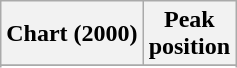<table class="wikitable">
<tr>
<th>Chart (2000)</th>
<th>Peak<br>position</th>
</tr>
<tr>
</tr>
<tr>
</tr>
<tr>
</tr>
</table>
